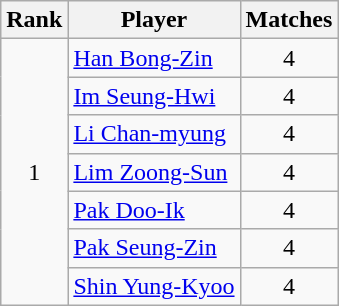<table class="wikitable" style="text-align: left;">
<tr>
<th>Rank</th>
<th>Player</th>
<th>Matches</th>
</tr>
<tr>
<td rowspan=7 align=center>1</td>
<td><a href='#'>Han Bong-Zin</a></td>
<td align=center>4</td>
</tr>
<tr>
<td><a href='#'>Im Seung-Hwi</a></td>
<td align=center>4</td>
</tr>
<tr>
<td><a href='#'>Li Chan-myung</a></td>
<td align=center>4</td>
</tr>
<tr>
<td><a href='#'>Lim Zoong-Sun</a></td>
<td align=center>4</td>
</tr>
<tr>
<td><a href='#'>Pak Doo-Ik</a></td>
<td align=center>4</td>
</tr>
<tr>
<td><a href='#'>Pak Seung-Zin</a></td>
<td align=center>4</td>
</tr>
<tr>
<td><a href='#'>Shin Yung-Kyoo</a></td>
<td align=center>4</td>
</tr>
</table>
